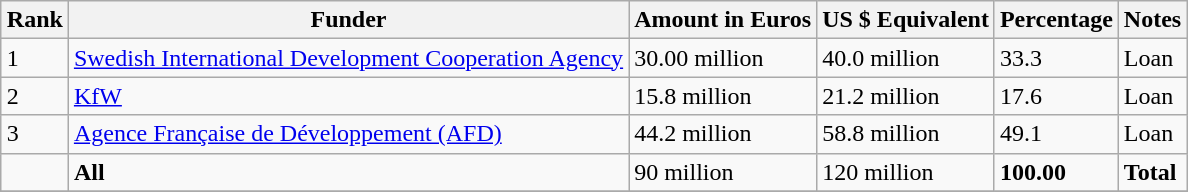<table class="wikitable sortable" style="margin: 0.5em auto">
<tr>
<th>Rank</th>
<th>Funder</th>
<th>Amount in Euros</th>
<th>US $ Equivalent</th>
<th>Percentage</th>
<th>Notes</th>
</tr>
<tr>
<td>1</td>
<td><a href='#'>Swedish International Development Cooperation Agency</a></td>
<td>30.00 million</td>
<td>40.0 million</td>
<td>33.3</td>
<td>Loan</td>
</tr>
<tr>
<td>2</td>
<td><a href='#'>KfW</a></td>
<td>15.8 million</td>
<td>21.2 million</td>
<td>17.6</td>
<td>Loan</td>
</tr>
<tr>
<td>3</td>
<td><a href='#'>Agence Française de Développement (AFD)</a></td>
<td>44.2 million</td>
<td>58.8 million</td>
<td>49.1</td>
<td>Loan</td>
</tr>
<tr>
<td></td>
<td><strong>All</strong></td>
<td>90 million</td>
<td>120 million</td>
<td><strong>100.00</strong></td>
<td><strong>Total</strong></td>
</tr>
<tr>
</tr>
</table>
